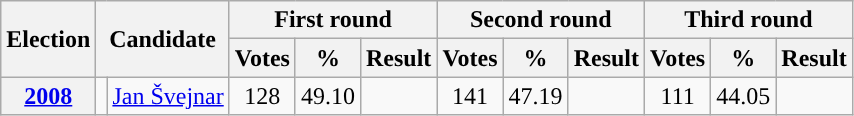<table class="wikitable" style=text-align:center;">
<tr>
<th rowspan=2>Election</th>
<th rowspan=2 colspan=2>Candidate</th>
<th colspan=3>First round</th>
<th colspan=3>Second round</th>
<th colspan=3>Third round</th>
</tr>
<tr>
<th>Votes</th>
<th>%</th>
<th>Result</th>
<th>Votes</th>
<th>%</th>
<th>Result</th>
<th>Votes</th>
<th>%</th>
<th>Result</th>
</tr>
<tr>
<th><a href='#'>2008</a></th>
<td style="background-color: "></td>
<td><a href='#'>Jan Švejnar</a></td>
<td>128</td>
<td>49.10</td>
<td></td>
<td>141</td>
<td>47.19</td>
<td></td>
<td>111</td>
<td>44.05</td>
<td></td>
</tr>
</table>
